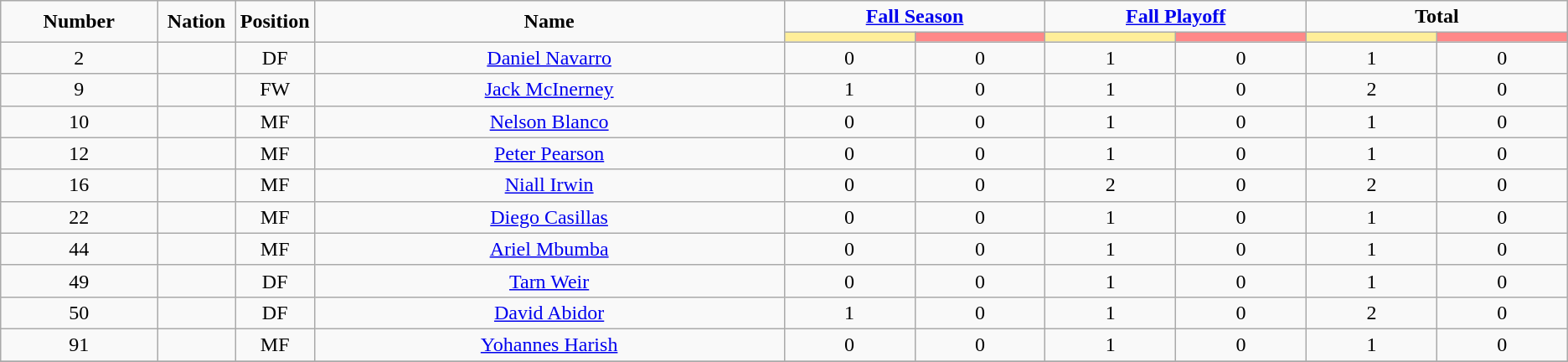<table class="wikitable" style="text-align:center;">
<tr>
<td rowspan="2"  style="width:10%; text-align:center;"><strong>Number</strong></td>
<td rowspan="2"  style="width:5%; text-align:center;"><strong>Nation</strong></td>
<td rowspan="2"  style="width:5%; text-align:center;"><strong>Position</strong></td>
<td rowspan="2"  style="width:30%; text-align:center;"><strong>Name</strong></td>
<td colspan="2" style="text-align:center;"><strong><a href='#'>Fall Season</a></strong></td>
<td colspan="2" style="text-align:center;"><strong><a href='#'>Fall Playoff</a></strong></td>
<td colspan="2" style="text-align:center;"><strong>Total</strong></td>
</tr>
<tr>
<th style="width:60px; background:#fe9;"></th>
<th style="width:60px; background:#ff8888;"></th>
<th style="width:60px; background:#fe9;"></th>
<th style="width:60px; background:#ff8888;"></th>
<th style="width:60px; background:#fe9;"></th>
<th style="width:60px; background:#ff8888;"></th>
</tr>
<tr>
<td>2</td>
<td></td>
<td>DF</td>
<td><a href='#'>Daniel Navarro</a></td>
<td>0</td>
<td>0</td>
<td>1</td>
<td>0</td>
<td>1</td>
<td>0</td>
</tr>
<tr>
<td>9</td>
<td></td>
<td>FW</td>
<td><a href='#'>Jack McInerney</a></td>
<td>1</td>
<td>0</td>
<td>1</td>
<td>0</td>
<td>2</td>
<td>0</td>
</tr>
<tr>
<td>10</td>
<td></td>
<td>MF</td>
<td><a href='#'>Nelson Blanco</a></td>
<td>0</td>
<td>0</td>
<td>1</td>
<td>0</td>
<td>1</td>
<td>0</td>
</tr>
<tr>
<td>12</td>
<td></td>
<td>MF</td>
<td><a href='#'>Peter Pearson</a></td>
<td>0</td>
<td>0</td>
<td>1</td>
<td>0</td>
<td>1</td>
<td>0</td>
</tr>
<tr>
<td>16</td>
<td></td>
<td>MF</td>
<td><a href='#'>Niall Irwin</a></td>
<td>0</td>
<td>0</td>
<td>2</td>
<td>0</td>
<td>2</td>
<td>0</td>
</tr>
<tr>
<td>22</td>
<td></td>
<td>MF</td>
<td><a href='#'>Diego Casillas</a></td>
<td>0</td>
<td>0</td>
<td>1</td>
<td>0</td>
<td>1</td>
<td>0</td>
</tr>
<tr>
<td>44</td>
<td></td>
<td>MF</td>
<td><a href='#'>Ariel Mbumba</a></td>
<td>0</td>
<td>0</td>
<td>1</td>
<td>0</td>
<td>1</td>
<td>0</td>
</tr>
<tr>
<td>49</td>
<td></td>
<td>DF</td>
<td><a href='#'>Tarn Weir</a></td>
<td>0</td>
<td>0</td>
<td>1</td>
<td>0</td>
<td>1</td>
<td>0</td>
</tr>
<tr>
<td>50</td>
<td></td>
<td>DF</td>
<td><a href='#'>David Abidor</a></td>
<td>1</td>
<td>0</td>
<td>1</td>
<td>0</td>
<td>2</td>
<td>0</td>
</tr>
<tr>
<td>91</td>
<td></td>
<td>MF</td>
<td><a href='#'>Yohannes Harish</a></td>
<td>0</td>
<td>0</td>
<td>1</td>
<td>0</td>
<td>1</td>
<td>0</td>
</tr>
<tr>
</tr>
</table>
